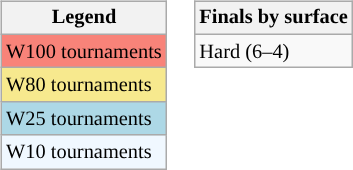<table>
<tr valign=top>
<td><br><table class="wikitable" style="font-size:85%;">
<tr>
<th>Legend</th>
</tr>
<tr style="background:#f88379;">
<td>W100 tournaments</td>
</tr>
<tr style="background:#f7e98e;">
<td>W80 tournaments</td>
</tr>
<tr style="background:lightblue;">
<td>W25 tournaments</td>
</tr>
<tr style="background:#f0f8ff;">
<td>W10 tournaments</td>
</tr>
</table>
</td>
<td><br><table class="wikitable" style="font-size:85%;">
<tr>
<th>Finals by surface</th>
</tr>
<tr>
<td>Hard (6–4)</td>
</tr>
</table>
</td>
</tr>
</table>
